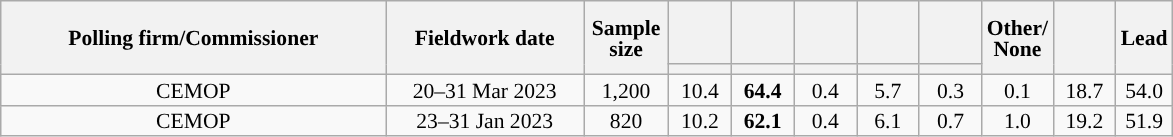<table class="wikitable collapsible collapsed" style="text-align:center; font-size:90%; line-height:14px;">
<tr style="height:42px;">
<th style="width:250px;" rowspan="2">Polling firm/Commissioner</th>
<th style="width:125px;" rowspan="2">Fieldwork date</th>
<th style="width:50px;" rowspan="2">Sample size</th>
<th style="width:35px;"></th>
<th style="width:35px;"></th>
<th style="width:35px;"></th>
<th style="width:35px;"></th>
<th style="width:35px;"></th>
<th style="width:35px;" rowspan="2">Other/<br>None</th>
<th style="width:35px;" rowspan="2"></th>
<th style="width:30px;" rowspan="2">Lead</th>
</tr>
<tr>
<th style="color:inherit;background:"></th>
<th style="color:inherit;background:"></th>
<th style="color:inherit;background:"></th>
<th style="color:inherit;background:"></th>
<th style="color:inherit;background:"></th>
</tr>
<tr>
<td>CEMOP</td>
<td>20–31 Mar 2023</td>
<td>1,200</td>
<td>10.4</td>
<td><strong>64.4</strong></td>
<td>0.4</td>
<td>5.7</td>
<td>0.3</td>
<td>0.1</td>
<td>18.7</td>
<td style="background:">54.0</td>
</tr>
<tr>
<td>CEMOP</td>
<td>23–31 Jan 2023</td>
<td>820</td>
<td>10.2</td>
<td><strong>62.1</strong></td>
<td>0.4</td>
<td>6.1</td>
<td>0.7</td>
<td>1.0</td>
<td>19.2</td>
<td style="background:">51.9</td>
</tr>
</table>
